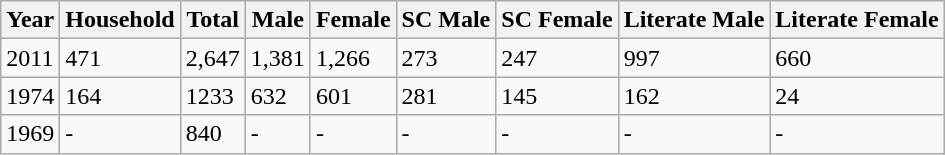<table class="wikitable">
<tr>
<th>Year</th>
<th>Household</th>
<th>Total</th>
<th>Male</th>
<th>Female</th>
<th>SC Male</th>
<th>SC Female</th>
<th>Literate Male</th>
<th>Literate Female</th>
</tr>
<tr>
<td>2011 </td>
<td>471</td>
<td>2,647</td>
<td>1,381</td>
<td>1,266</td>
<td>273</td>
<td>247</td>
<td>997</td>
<td>660</td>
</tr>
<tr>
<td>1974</td>
<td>164</td>
<td>1233</td>
<td>632</td>
<td>601</td>
<td>281</td>
<td>145</td>
<td>162</td>
<td>24</td>
</tr>
<tr>
<td>1969</td>
<td>-</td>
<td>840</td>
<td>-</td>
<td>-</td>
<td>-</td>
<td>-</td>
<td>-</td>
<td>-</td>
</tr>
</table>
